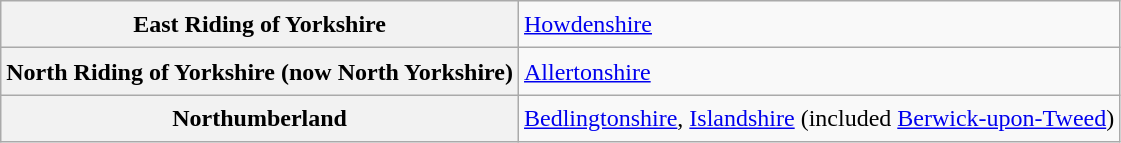<table class="wikitable" style=" border:0; text-align:left; line-height:150%;">
<tr>
<th scope="row">East Riding of Yorkshire</th>
<td><a href='#'>Howdenshire</a></td>
</tr>
<tr>
<th scope="row">North Riding of Yorkshire (now North Yorkshire)</th>
<td><a href='#'>Allertonshire</a></td>
</tr>
<tr>
<th scope="row">Northumberland</th>
<td><a href='#'>Bedlingtonshire</a>, <a href='#'>Islandshire</a> (included <a href='#'>Berwick-upon-Tweed</a>)</td>
</tr>
</table>
